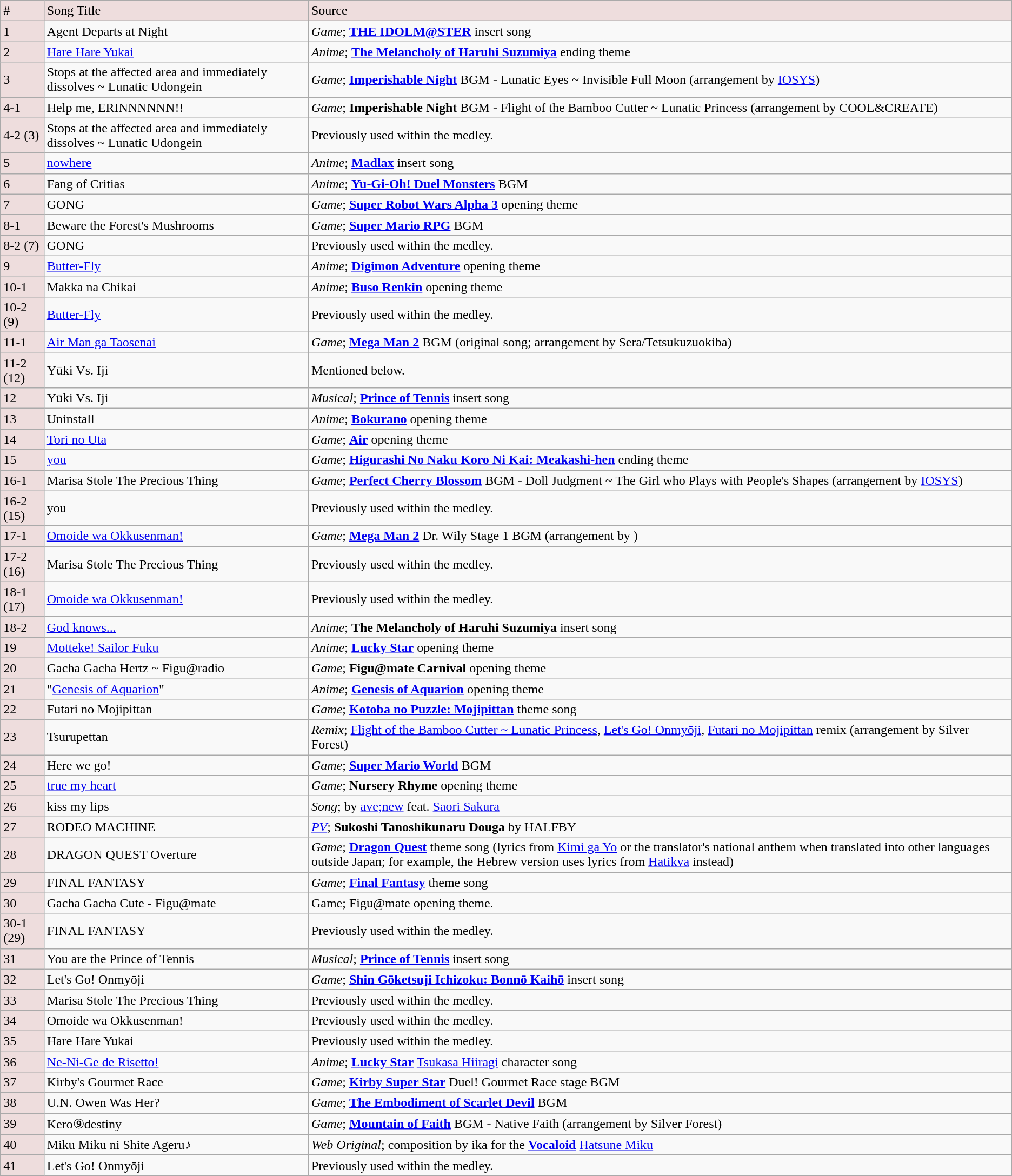<table class="wikitable">
<tr style="background-color:#edd">
<td>#</td>
<td>Song Title</td>
<td>Source</td>
</tr>
<tr>
<td style="background-color:#edd">1</td>
<td>Agent Departs at Night</td>
<td><em>Game</em>; <strong><a href='#'>THE IDOLM@STER</a></strong> insert song</td>
</tr>
<tr>
<td style="background-color:#edd">2</td>
<td><a href='#'>Hare Hare Yukai</a></td>
<td><em>Anime</em>; <strong><a href='#'>The Melancholy of Haruhi Suzumiya</a></strong> ending theme</td>
</tr>
<tr>
<td style="background-color:#edd">3</td>
<td>Stops at the affected area and immediately dissolves ~ Lunatic Udongein</td>
<td><em>Game</em>; <strong><a href='#'>Imperishable Night</a></strong> BGM - Lunatic Eyes ~ Invisible Full Moon (arrangement by <a href='#'>IOSYS</a>)</td>
</tr>
<tr>
<td style="background-color:#edd">4-1</td>
<td>Help me, ERINNNNNN!!</td>
<td><em>Game</em>; <strong>Imperishable Night</strong> BGM - Flight of the Bamboo Cutter ~ Lunatic Princess (arrangement by COOL&CREATE)</td>
</tr>
<tr>
<td style="background-color:#edd">4-2 (3)</td>
<td>Stops at the affected area and immediately dissolves ~ Lunatic Udongein</td>
<td>Previously used within the medley.</td>
</tr>
<tr>
<td style="background-color:#edd">5</td>
<td><a href='#'>nowhere</a></td>
<td><em>Anime</em>; <strong><a href='#'>Madlax</a></strong> insert song</td>
</tr>
<tr>
<td style="background-color:#edd">6</td>
<td>Fang of Critias</td>
<td><em>Anime</em>; <strong><a href='#'>Yu-Gi-Oh! Duel Monsters</a></strong> BGM</td>
</tr>
<tr>
<td style="background-color:#edd">7</td>
<td>GONG</td>
<td><em>Game</em>; <strong><a href='#'>Super Robot Wars Alpha 3</a></strong> opening theme</td>
</tr>
<tr>
<td style="background-color:#edd">8-1</td>
<td>Beware the Forest's Mushrooms</td>
<td><em>Game</em>; <strong><a href='#'>Super Mario RPG</a></strong> BGM</td>
</tr>
<tr>
<td style="background-color:#edd">8-2 (7)</td>
<td>GONG</td>
<td>Previously used within the medley.</td>
</tr>
<tr>
<td style="background-color:#edd">9</td>
<td><a href='#'>Butter-Fly</a></td>
<td><em>Anime</em>; <strong><a href='#'>Digimon Adventure</a></strong> opening theme</td>
</tr>
<tr>
<td style="background-color:#edd">10-1</td>
<td>Makka na Chikai</td>
<td><em>Anime</em>; <strong><a href='#'>Buso Renkin</a></strong> opening theme</td>
</tr>
<tr>
<td style="background-color:#edd">10-2 (9)</td>
<td><a href='#'>Butter-Fly</a></td>
<td>Previously used within the medley.</td>
</tr>
<tr>
<td style="background-color:#edd">11-1</td>
<td><a href='#'>Air Man ga Taosenai</a></td>
<td><em>Game</em>; <strong><a href='#'>Mega Man 2</a></strong> BGM (original song; arrangement by Sera/Tetsukuzuokiba)</td>
</tr>
<tr>
<td style="background-color:#edd">11-2 (12)</td>
<td>Yūki Vs. Iji</td>
<td>Mentioned below.</td>
</tr>
<tr>
<td style="background-color:#edd">12</td>
<td>Yūki Vs. Iji</td>
<td><em>Musical</em>; <strong><a href='#'>Prince of Tennis</a></strong> insert song</td>
</tr>
<tr>
<td style="background-color:#edd">13</td>
<td>Uninstall</td>
<td><em>Anime</em>; <strong><a href='#'>Bokurano</a></strong> opening theme</td>
</tr>
<tr>
<td style="background-color:#edd">14</td>
<td><a href='#'>Tori no Uta</a></td>
<td><em>Game</em>; <strong><a href='#'>Air</a></strong> opening theme</td>
</tr>
<tr>
<td style="background-color:#edd">15</td>
<td><a href='#'>you</a></td>
<td><em>Game</em>; <strong><a href='#'>Higurashi No Naku Koro Ni Kai: Meakashi-hen</a></strong> ending theme</td>
</tr>
<tr>
<td style="background-color:#edd">16-1</td>
<td>Marisa Stole The Precious Thing</td>
<td><em>Game</em>; <strong><a href='#'>Perfect Cherry Blossom</a></strong> BGM - Doll Judgment ~ The Girl who Plays with People's Shapes (arrangement by <a href='#'>IOSYS</a>)</td>
</tr>
<tr>
<td style="background-color:#edd">16-2 (15)</td>
<td>you</td>
<td>Previously used within the medley.</td>
</tr>
<tr>
<td style="background-color:#edd">17-1</td>
<td><a href='#'>Omoide wa Okkusenman!</a></td>
<td><em>Game</em>; <strong><a href='#'>Mega Man 2</a></strong> Dr. Wily Stage 1 BGM (arrangement by )</td>
</tr>
<tr>
<td style="background-color:#edd">17-2 (16)</td>
<td>Marisa Stole The Precious Thing</td>
<td>Previously used within the medley.</td>
</tr>
<tr>
<td style="background-color:#edd">18-1 (17)</td>
<td><a href='#'>Omoide wa Okkusenman!</a></td>
<td>Previously used within the medley.</td>
</tr>
<tr>
<td style="background-color:#edd">18-2</td>
<td><a href='#'>God knows...</a></td>
<td><em>Anime</em>; <strong>The Melancholy of Haruhi Suzumiya</strong> insert song</td>
</tr>
<tr>
<td style="background-color:#edd">19</td>
<td><a href='#'>Motteke! Sailor Fuku</a></td>
<td><em>Anime</em>; <strong><a href='#'>Lucky Star</a></strong> opening theme</td>
</tr>
<tr>
<td style="background-color:#edd">20</td>
<td>Gacha Gacha Hertz ~ Figu@radio</td>
<td><em>Game</em>; <strong>Figu@mate Carnival</strong> opening theme</td>
</tr>
<tr>
<td style="background-color:#edd">21</td>
<td>"<a href='#'>Genesis of Aquarion</a>"</td>
<td><em>Anime</em>; <strong><a href='#'>Genesis of Aquarion</a></strong> opening theme</td>
</tr>
<tr>
<td style="background-color:#edd">22</td>
<td>Futari no Mojipittan</td>
<td><em>Game</em>; <strong><a href='#'>Kotoba no Puzzle: Mojipittan</a></strong> theme song</td>
</tr>
<tr>
<td style="background-color:#edd">23</td>
<td>Tsurupettan</td>
<td><em>Remix</em>; <a href='#'>Flight of the Bamboo Cutter ~ Lunatic Princess</a>, <a href='#'>Let's Go! Onmyōji</a>, <a href='#'>Futari no Mojipittan</a> remix (arrangement by Silver Forest)</td>
</tr>
<tr>
<td style="background-color:#edd">24</td>
<td>Here we go!</td>
<td><em>Game</em>; <strong><a href='#'>Super Mario World</a></strong> BGM</td>
</tr>
<tr>
<td style="background-color:#edd">25</td>
<td><a href='#'>true my heart</a></td>
<td><em>Game</em>; <strong>Nursery Rhyme</strong> opening theme</td>
</tr>
<tr>
<td style="background-color:#edd">26</td>
<td>kiss my lips</td>
<td><em>Song</em>; by <a href='#'>ave;new</a> feat. <a href='#'>Saori Sakura</a></td>
</tr>
<tr>
<td style="background-color:#edd">27</td>
<td>RODEO MACHINE</td>
<td><em><a href='#'>PV</a></em>; <strong>Sukoshi Tanoshikunaru Douga</strong> by HALFBY</td>
</tr>
<tr>
<td style="background-color:#edd">28</td>
<td>DRAGON QUEST Overture</td>
<td><em>Game</em>; <strong><a href='#'>Dragon Quest</a></strong> theme song (lyrics from <a href='#'>Kimi ga Yo</a> or the translator's national anthem when translated into other languages outside Japan; for example, the Hebrew version uses lyrics from <a href='#'>Hatikva</a> instead)</td>
</tr>
<tr>
<td style="background-color:#edd">29</td>
<td>FINAL FANTASY</td>
<td><em>Game</em>; <strong><a href='#'>Final Fantasy</a></strong> theme song</td>
</tr>
<tr>
<td style="background-color:#edd">30</td>
<td>Gacha Gacha Cute - Figu@mate</td>
<td>Game; Figu@mate opening theme.</td>
</tr>
<tr>
<td style="background-color:#edd">30-1 (29)</td>
<td>FINAL FANTASY</td>
<td>Previously used within the medley.</td>
</tr>
<tr>
<td style="background-color:#edd">31</td>
<td>You are the Prince of Tennis</td>
<td><em>Musical</em>; <strong><a href='#'>Prince of Tennis</a></strong> insert song</td>
</tr>
<tr>
<td style="background-color:#edd">32</td>
<td>Let's Go! Onmyōji</td>
<td><em>Game</em>; <strong><a href='#'>Shin Gōketsuji Ichizoku: Bonnō Kaihō</a></strong> insert song</td>
</tr>
<tr>
<td style="background-color:#edd">33</td>
<td>Marisa Stole The Precious Thing</td>
<td>Previously used within the medley.</td>
</tr>
<tr>
<td style="background-color:#edd">34</td>
<td>Omoide wa Okkusenman!</td>
<td>Previously used within the medley.</td>
</tr>
<tr>
<td style="background-color:#edd">35</td>
<td>Hare Hare Yukai</td>
<td>Previously used within the medley.</td>
</tr>
<tr>
<td style="background-color:#edd">36</td>
<td><a href='#'>Ne-Ni-Ge de Risetto!</a></td>
<td><em>Anime</em>; <strong><a href='#'>Lucky Star</a></strong> <a href='#'>Tsukasa Hiiragi</a> character song</td>
</tr>
<tr>
<td style="background-color:#edd">37</td>
<td>Kirby's Gourmet Race</td>
<td><em>Game</em>; <strong><a href='#'>Kirby Super Star</a></strong> Duel! Gourmet Race stage BGM</td>
</tr>
<tr>
<td style="background-color:#edd">38</td>
<td>U.N. Owen Was Her?</td>
<td><em>Game</em>; <strong><a href='#'>The Embodiment of Scarlet Devil</a></strong> BGM</td>
</tr>
<tr>
<td style="background-color:#edd">39</td>
<td>Kero⑨destiny</td>
<td><em>Game</em>; <strong><a href='#'>Mountain of Faith</a></strong> BGM - Native Faith (arrangement by Silver Forest)</td>
</tr>
<tr>
<td style="background-color:#edd">40</td>
<td>Miku Miku ni Shite Ageru♪</td>
<td><em>Web Original</em>; composition by ika for the <strong><a href='#'>Vocaloid</a></strong> <a href='#'>Hatsune Miku</a></td>
</tr>
<tr>
<td style="background-color:#edd">41</td>
<td>Let's Go! Onmyōji</td>
<td>Previously used within the medley.</td>
</tr>
</table>
